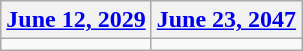<table class=wikitable>
<tr>
<th><a href='#'>June 12, 2029</a></th>
<th><a href='#'>June 23, 2047</a></th>
</tr>
<tr>
<td></td>
<td></td>
</tr>
</table>
